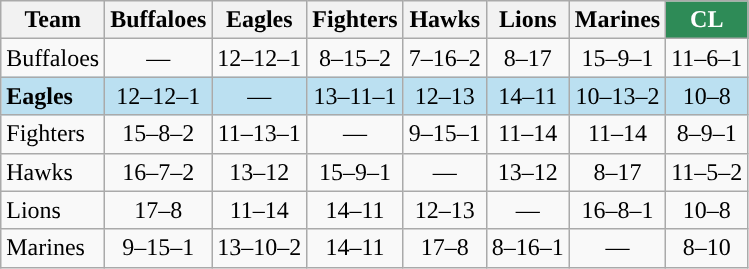<table class="wikitable plainrowheaders" style="text-align:center;">
<tr>
<th>Team</th>
<th>Buffaloes</th>
<th>Eagles</th>
<th>Fighters</th>
<th>Hawks</th>
<th>Lions</th>
<th>Marines</th>
<th style="background:#2e8b57; color:white;">CL</th>
</tr>
<tr>
<td style="text-align:left;">Buffaloes</td>
<td>—</td>
<td>12–12–1</td>
<td>8–15–2</td>
<td>7–16–2</td>
<td>8–17</td>
<td>15–9–1</td>
<td>11–6–1</td>
</tr>
<tr style="background: #bbe0f1">
<td style="text-align:left;"><strong>Eagles</strong></td>
<td>12–12–1</td>
<td>—</td>
<td>13–11–1</td>
<td>12–13</td>
<td>14–11</td>
<td>10–13–2</td>
<td>10–8</td>
</tr>
<tr>
<td style="text-align:left;">Fighters</td>
<td>15–8–2</td>
<td>11–13–1</td>
<td>—</td>
<td>9–15–1</td>
<td>11–14</td>
<td>11–14</td>
<td>8–9–1</td>
</tr>
<tr>
<td style="text-align:left;">Hawks</td>
<td>16–7–2</td>
<td>13–12</td>
<td>15–9–1</td>
<td>—</td>
<td>13–12</td>
<td>8–17</td>
<td>11–5–2</td>
</tr>
<tr>
<td style="text-align:left;">Lions</td>
<td>17–8</td>
<td>11–14</td>
<td>14–11</td>
<td>12–13</td>
<td>—</td>
<td>16–8–1</td>
<td>10–8</td>
</tr>
<tr>
<td style="text-align:left;">Marines</td>
<td>9–15–1</td>
<td>13–10–2</td>
<td>14–11</td>
<td>17–8</td>
<td>8–16–1</td>
<td>—</td>
<td>8–10</td>
</tr>
</table>
